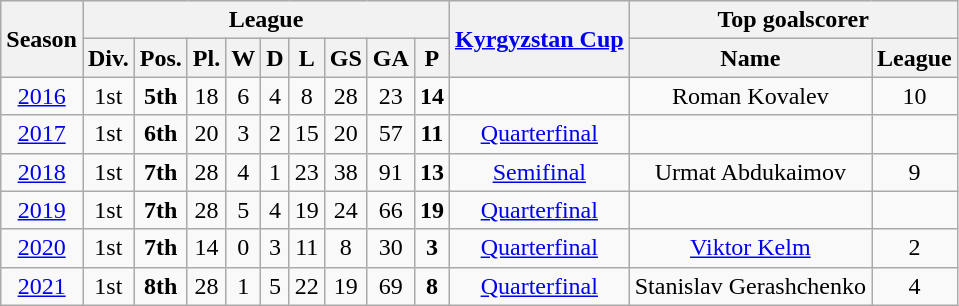<table class="wikitable">
<tr style="background:#efefef;">
<th rowspan="2">Season</th>
<th colspan="9">League</th>
<th rowspan="2"><a href='#'>Kyrgyzstan Cup</a></th>
<th colspan="2">Top goalscorer</th>
</tr>
<tr>
<th>Div.</th>
<th>Pos.</th>
<th>Pl.</th>
<th>W</th>
<th>D</th>
<th>L</th>
<th>GS</th>
<th>GA</th>
<th>P</th>
<th>Name</th>
<th>League</th>
</tr>
<tr>
<td align=center><a href='#'>2016</a></td>
<td align=center>1st</td>
<td align=center><strong>5th</strong></td>
<td align=center>18</td>
<td align=center>6</td>
<td align=center>4</td>
<td align=center>8</td>
<td align=center>28</td>
<td align=center>23</td>
<td align=center><strong>14</strong></td>
<td align=center><a href='#'></a></td>
<td align=center>Roman Kovalev</td>
<td align=center>10</td>
</tr>
<tr>
<td align=center><a href='#'>2017</a></td>
<td align=center>1st</td>
<td align=center><strong>6th</strong></td>
<td align=center>20</td>
<td align=center>3</td>
<td align=center>2</td>
<td align=center>15</td>
<td align=center>20</td>
<td align=center>57</td>
<td align=center><strong>11</strong></td>
<td align=center><a href='#'>Quarterfinal</a></td>
<td align=center></td>
<td align=center></td>
</tr>
<tr>
<td align=center><a href='#'>2018</a></td>
<td align=center>1st</td>
<td align=center><strong>7th</strong></td>
<td align=center>28</td>
<td align=center>4</td>
<td align=center>1</td>
<td align=center>23</td>
<td align=center>38</td>
<td align=center>91</td>
<td align=center><strong>13</strong></td>
<td align=center><a href='#'>Semifinal</a></td>
<td align=center>Urmat Abdukaimov</td>
<td align=center>9</td>
</tr>
<tr>
<td align=center><a href='#'>2019</a></td>
<td align=center>1st</td>
<td align=center><strong>7th</strong></td>
<td align=center>28</td>
<td align=center>5</td>
<td align=center>4</td>
<td align=center>19</td>
<td align=center>24</td>
<td align=center>66</td>
<td align=center><strong>19</strong></td>
<td align=center><a href='#'>Quarterfinal</a></td>
<td align=center></td>
<td align=center></td>
</tr>
<tr>
<td align=center><a href='#'>2020</a></td>
<td align=center>1st</td>
<td align=center><strong>7th</strong></td>
<td align=center>14</td>
<td align=center>0</td>
<td align=center>3</td>
<td align=center>11</td>
<td align=center>8</td>
<td align=center>30</td>
<td align=center><strong>3</strong></td>
<td align=center><a href='#'>Quarterfinal</a></td>
<td align=center><a href='#'>Viktor Kelm</a></td>
<td align=center>2</td>
</tr>
<tr>
<td align=center><a href='#'>2021</a></td>
<td align=center>1st</td>
<td align=center><strong>8th</strong></td>
<td align=center>28</td>
<td align=center>1</td>
<td align=center>5</td>
<td align=center>22</td>
<td align=center>19</td>
<td align=center>69</td>
<td align=center><strong>8</strong></td>
<td align=center><a href='#'>Quarterfinal</a></td>
<td align=center>Stanislav Gerashchenko</td>
<td align=center>4</td>
</tr>
</table>
